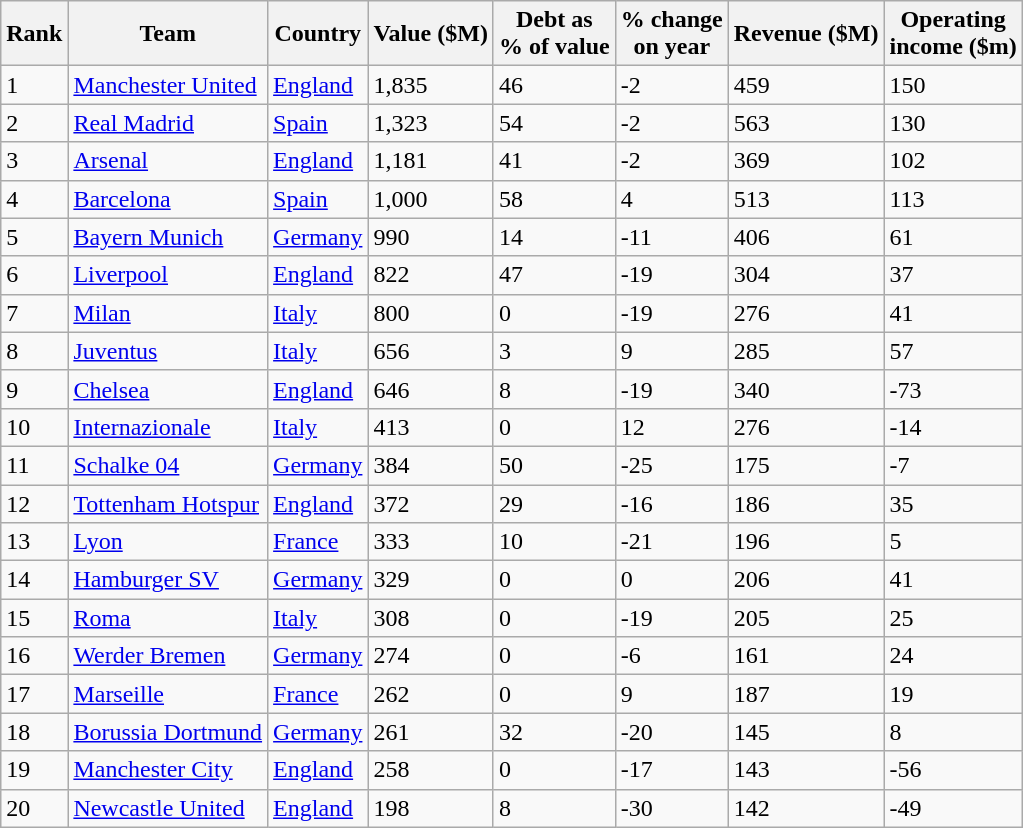<table class="sortable wikitable">
<tr>
<th>Rank</th>
<th>Team</th>
<th>Country</th>
<th>Value ($M)</th>
<th>Debt as<br>% of value</th>
<th>% change<br>on year</th>
<th>Revenue ($M)</th>
<th>Operating<br>income ($m)</th>
</tr>
<tr>
<td>1</td>
<td><a href='#'>Manchester United</a></td>
<td> <a href='#'>England</a></td>
<td>1,835</td>
<td>46</td>
<td>-2</td>
<td>459</td>
<td>150</td>
</tr>
<tr>
<td>2</td>
<td><a href='#'>Real Madrid</a></td>
<td> <a href='#'>Spain</a></td>
<td>1,323</td>
<td>54</td>
<td>-2</td>
<td>563</td>
<td>130</td>
</tr>
<tr>
<td>3</td>
<td><a href='#'>Arsenal</a></td>
<td> <a href='#'>England</a></td>
<td>1,181</td>
<td>41</td>
<td>-2</td>
<td>369</td>
<td>102</td>
</tr>
<tr>
<td>4</td>
<td><a href='#'>Barcelona</a></td>
<td> <a href='#'>Spain</a></td>
<td>1,000</td>
<td>58</td>
<td>4</td>
<td>513</td>
<td>113</td>
</tr>
<tr>
<td>5</td>
<td><a href='#'>Bayern Munich</a></td>
<td> <a href='#'>Germany</a></td>
<td>990</td>
<td>14</td>
<td>-11</td>
<td>406</td>
<td>61</td>
</tr>
<tr>
<td>6</td>
<td><a href='#'>Liverpool</a></td>
<td> <a href='#'>England</a></td>
<td>822</td>
<td>47</td>
<td>-19</td>
<td>304</td>
<td>37</td>
</tr>
<tr>
<td>7</td>
<td><a href='#'>Milan</a></td>
<td> <a href='#'>Italy</a></td>
<td>800</td>
<td>0</td>
<td>-19</td>
<td>276</td>
<td>41</td>
</tr>
<tr>
<td>8</td>
<td><a href='#'>Juventus</a></td>
<td> <a href='#'>Italy</a></td>
<td>656</td>
<td>3</td>
<td>9</td>
<td>285</td>
<td>57</td>
</tr>
<tr>
<td>9</td>
<td><a href='#'>Chelsea</a></td>
<td> <a href='#'>England</a></td>
<td>646</td>
<td>8</td>
<td>-19</td>
<td>340</td>
<td>-73</td>
</tr>
<tr>
<td>10</td>
<td><a href='#'>Internazionale</a></td>
<td> <a href='#'>Italy</a></td>
<td>413</td>
<td>0</td>
<td>12</td>
<td>276</td>
<td>-14</td>
</tr>
<tr>
<td>11</td>
<td><a href='#'>Schalke 04</a></td>
<td> <a href='#'>Germany</a></td>
<td>384</td>
<td>50</td>
<td>-25</td>
<td>175</td>
<td>-7</td>
</tr>
<tr>
<td>12</td>
<td><a href='#'>Tottenham Hotspur</a></td>
<td> <a href='#'>England</a></td>
<td>372</td>
<td>29</td>
<td>-16</td>
<td>186</td>
<td>35</td>
</tr>
<tr>
<td>13</td>
<td><a href='#'>Lyon</a></td>
<td> <a href='#'>France</a></td>
<td>333</td>
<td>10</td>
<td>-21</td>
<td>196</td>
<td>5</td>
</tr>
<tr>
<td>14</td>
<td><a href='#'>Hamburger SV</a></td>
<td> <a href='#'>Germany</a></td>
<td>329</td>
<td>0</td>
<td>0</td>
<td>206</td>
<td>41</td>
</tr>
<tr>
<td>15</td>
<td><a href='#'>Roma</a></td>
<td> <a href='#'>Italy</a></td>
<td>308</td>
<td>0</td>
<td>-19</td>
<td>205</td>
<td>25</td>
</tr>
<tr>
<td>16</td>
<td><a href='#'>Werder Bremen</a></td>
<td> <a href='#'>Germany</a></td>
<td>274</td>
<td>0</td>
<td>-6</td>
<td>161</td>
<td>24</td>
</tr>
<tr>
<td>17</td>
<td><a href='#'>Marseille</a></td>
<td> <a href='#'>France</a></td>
<td>262</td>
<td>0</td>
<td>9</td>
<td>187</td>
<td>19</td>
</tr>
<tr>
<td>18</td>
<td><a href='#'>Borussia Dortmund</a></td>
<td> <a href='#'>Germany</a></td>
<td>261</td>
<td>32</td>
<td>-20</td>
<td>145</td>
<td>8</td>
</tr>
<tr>
<td>19</td>
<td><a href='#'>Manchester City</a></td>
<td> <a href='#'>England</a></td>
<td>258</td>
<td>0</td>
<td>-17</td>
<td>143</td>
<td>-56</td>
</tr>
<tr>
<td>20</td>
<td><a href='#'>Newcastle United</a></td>
<td> <a href='#'>England</a></td>
<td>198</td>
<td>8</td>
<td>-30</td>
<td>142</td>
<td>-49</td>
</tr>
</table>
